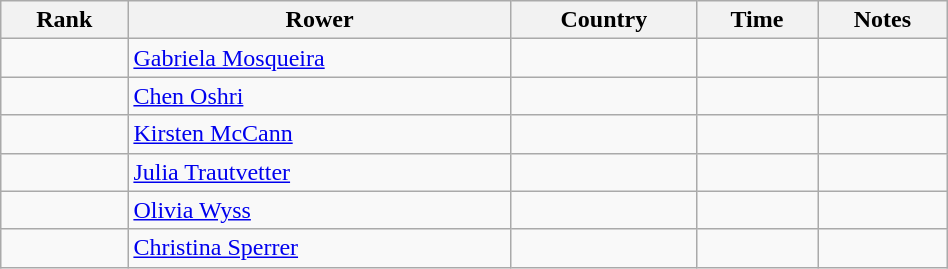<table class="wikitable" width=50%>
<tr>
<th>Rank</th>
<th>Rower</th>
<th>Country</th>
<th>Time</th>
<th>Notes</th>
</tr>
<tr>
<td></td>
<td><a href='#'>Gabriela Mosqueira</a></td>
<td></td>
<td></td>
<td></td>
</tr>
<tr>
<td></td>
<td><a href='#'>Chen Oshri</a></td>
<td></td>
<td></td>
<td></td>
</tr>
<tr>
<td></td>
<td><a href='#'>Kirsten McCann</a></td>
<td></td>
<td></td>
<td></td>
</tr>
<tr>
<td></td>
<td><a href='#'>Julia Trautvetter</a></td>
<td></td>
<td></td>
<td></td>
</tr>
<tr>
<td></td>
<td><a href='#'>Olivia Wyss</a></td>
<td></td>
<td></td>
<td></td>
</tr>
<tr>
<td></td>
<td><a href='#'>Christina Sperrer</a></td>
<td></td>
<td></td>
<td></td>
</tr>
</table>
